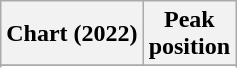<table class="wikitable sortable plainrowheaders" style="text-align:center">
<tr>
<th scope="col">Chart (2022)</th>
<th scope="col">Peak<br>position</th>
</tr>
<tr>
</tr>
<tr>
</tr>
</table>
